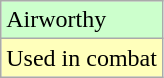<table class="wikitable plainrowheaders">
<tr>
<td style="background:#cfc;">Airworthy</td>
</tr>
<tr>
<td style="background:#ffb;">Used in combat</td>
</tr>
</table>
